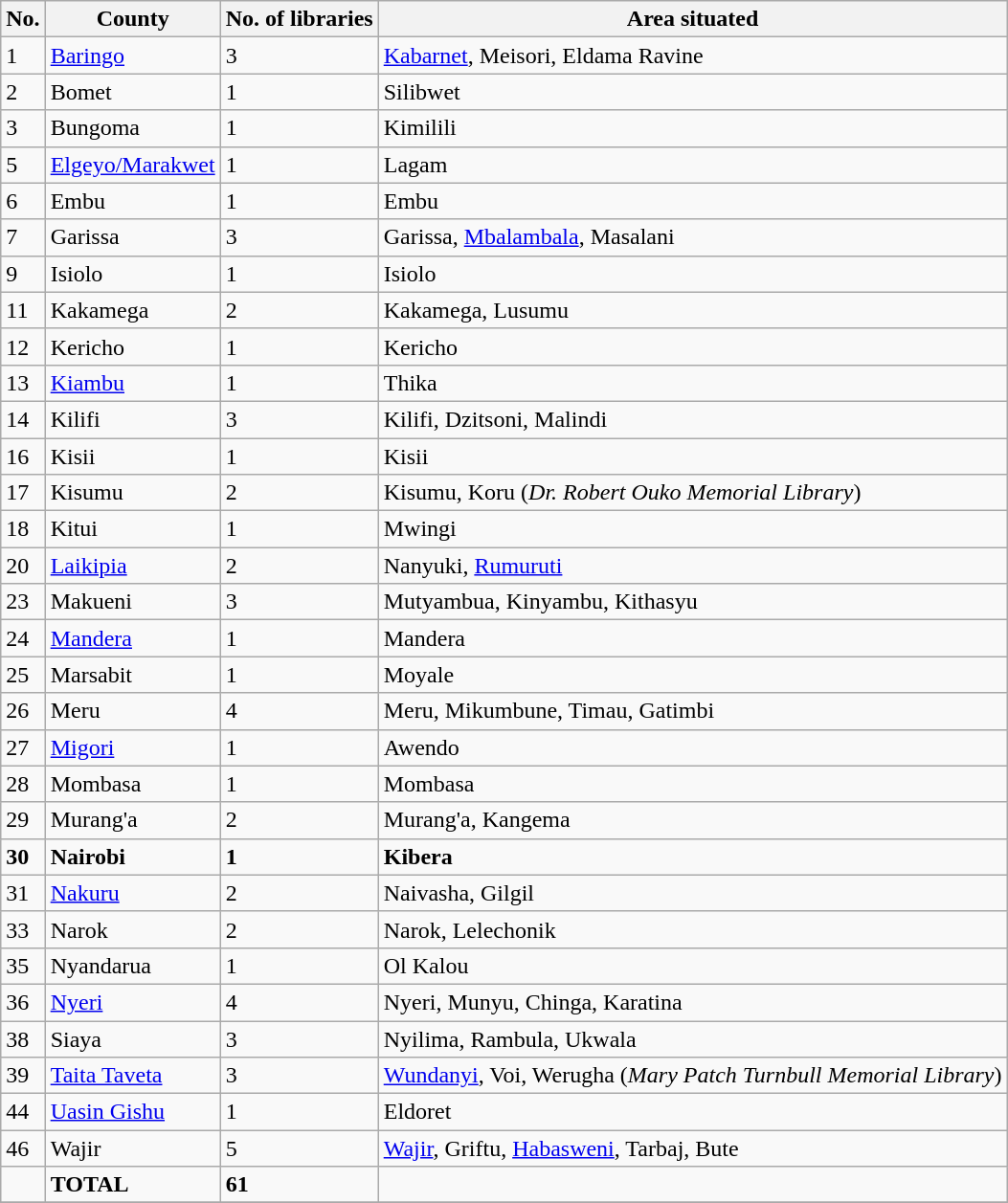<table class="wikitable">
<tr>
<th>No.</th>
<th>County</th>
<th>No. of libraries</th>
<th>Area situated</th>
</tr>
<tr>
<td>1</td>
<td><a href='#'>Baringo</a></td>
<td>3</td>
<td><a href='#'>Kabarnet</a>, Meisori, Eldama Ravine</td>
</tr>
<tr>
<td>2</td>
<td>Bomet</td>
<td>1</td>
<td>Silibwet</td>
</tr>
<tr>
<td>3</td>
<td>Bungoma</td>
<td>1</td>
<td>Kimilili</td>
</tr>
<tr>
<td>5</td>
<td><a href='#'>Elgeyo/Marakwet</a></td>
<td>1</td>
<td>Lagam</td>
</tr>
<tr>
<td>6</td>
<td>Embu</td>
<td>1</td>
<td>Embu</td>
</tr>
<tr>
<td>7</td>
<td>Garissa</td>
<td>3</td>
<td>Garissa, <a href='#'>Mbalambala</a>, Masalani</td>
</tr>
<tr>
<td>9</td>
<td>Isiolo</td>
<td>1</td>
<td>Isiolo</td>
</tr>
<tr>
<td>11</td>
<td>Kakamega</td>
<td>2</td>
<td>Kakamega, Lusumu</td>
</tr>
<tr>
<td>12</td>
<td>Kericho</td>
<td>1</td>
<td>Kericho</td>
</tr>
<tr>
<td>13</td>
<td><a href='#'>Kiambu</a></td>
<td>1</td>
<td>Thika</td>
</tr>
<tr>
<td>14</td>
<td>Kilifi</td>
<td>3</td>
<td>Kilifi, Dzitsoni, Malindi</td>
</tr>
<tr>
<td>16</td>
<td>Kisii</td>
<td>1</td>
<td>Kisii</td>
</tr>
<tr>
<td>17</td>
<td>Kisumu</td>
<td>2</td>
<td>Kisumu, Koru (<em>Dr. Robert Ouko Memorial Library</em>)</td>
</tr>
<tr>
<td>18</td>
<td>Kitui</td>
<td>1</td>
<td>Mwingi</td>
</tr>
<tr>
<td>20</td>
<td><a href='#'>Laikipia</a></td>
<td>2</td>
<td>Nanyuki, <a href='#'>Rumuruti</a></td>
</tr>
<tr>
<td>23</td>
<td>Makueni</td>
<td>3</td>
<td>Mutyambua, Kinyambu, Kithasyu</td>
</tr>
<tr>
<td>24</td>
<td><a href='#'>Mandera</a></td>
<td>1</td>
<td>Mandera</td>
</tr>
<tr>
<td>25</td>
<td>Marsabit</td>
<td>1</td>
<td>Moyale</td>
</tr>
<tr>
<td>26</td>
<td>Meru</td>
<td>4</td>
<td>Meru, Mikumbune, Timau, Gatimbi</td>
</tr>
<tr>
<td>27</td>
<td><a href='#'>Migori</a></td>
<td>1</td>
<td>Awendo</td>
</tr>
<tr>
<td>28</td>
<td>Mombasa</td>
<td>1</td>
<td>Mombasa</td>
</tr>
<tr>
<td>29</td>
<td>Murang'a</td>
<td>2</td>
<td>Murang'a, Kangema</td>
</tr>
<tr>
<td><strong>30</strong></td>
<td><strong>Nairobi</strong></td>
<td><strong>1</strong></td>
<td><strong>Kibera</strong></td>
</tr>
<tr>
<td>31</td>
<td><a href='#'>Nakuru</a></td>
<td>2</td>
<td>Naivasha, Gilgil</td>
</tr>
<tr>
<td>33</td>
<td>Narok</td>
<td>2</td>
<td>Narok, Lelechonik</td>
</tr>
<tr>
<td>35</td>
<td>Nyandarua</td>
<td>1</td>
<td>Ol Kalou</td>
</tr>
<tr>
<td>36</td>
<td><a href='#'>Nyeri</a></td>
<td>4</td>
<td>Nyeri, Munyu, Chinga, Karatina</td>
</tr>
<tr>
<td>38</td>
<td>Siaya</td>
<td>3</td>
<td>Nyilima, Rambula, Ukwala</td>
</tr>
<tr>
<td>39</td>
<td><a href='#'>Taita Taveta</a></td>
<td>3</td>
<td><a href='#'>Wundanyi</a>, Voi, Werugha (<em>Mary Patch Turnbull Memorial Library</em>)</td>
</tr>
<tr>
<td>44</td>
<td><a href='#'>Uasin Gishu</a></td>
<td>1</td>
<td>Eldoret</td>
</tr>
<tr>
<td>46</td>
<td>Wajir</td>
<td>5</td>
<td><a href='#'>Wajir</a>, Griftu, <a href='#'>Habasweni</a>, Tarbaj, Bute</td>
</tr>
<tr>
<td></td>
<td><strong>TOTAL</strong></td>
<td><strong>61</strong></td>
<td></td>
</tr>
<tr>
</tr>
</table>
